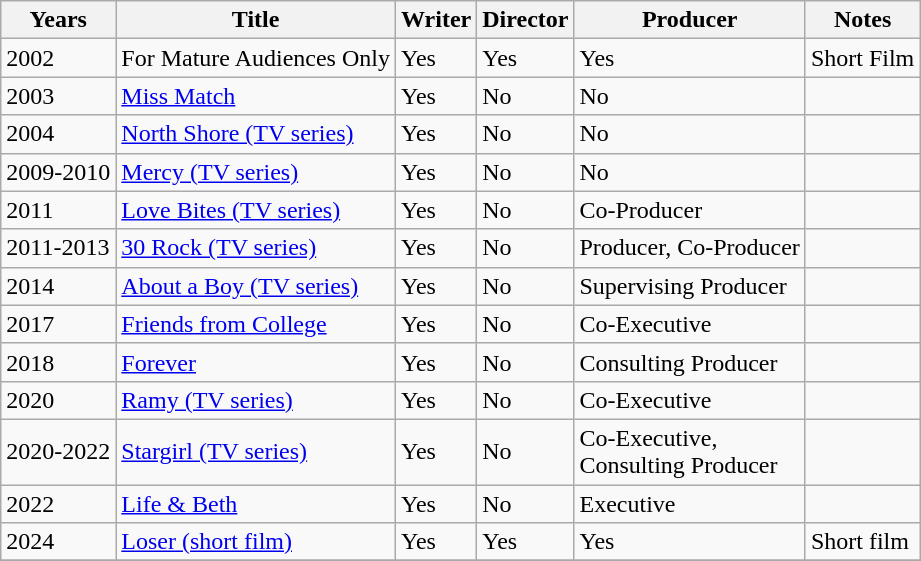<table class="wikitable sortable">
<tr>
<th>Years</th>
<th>Title</th>
<th>Writer</th>
<th>Director</th>
<th>Producer</th>
<th class="unsortable">Notes</th>
</tr>
<tr>
<td>2002</td>
<td>For Mature Audiences Only</td>
<td>Yes</td>
<td>Yes</td>
<td>Yes</td>
<td>Short Film</td>
</tr>
<tr>
<td>2003</td>
<td><a href='#'>Miss Match</a></td>
<td>Yes</td>
<td>No</td>
<td>No</td>
<td></td>
</tr>
<tr>
<td>2004</td>
<td><a href='#'>North Shore (TV series)</a></td>
<td>Yes</td>
<td>No</td>
<td>No</td>
<td></td>
</tr>
<tr>
<td>2009-2010</td>
<td><a href='#'>Mercy (TV series)</a></td>
<td>Yes</td>
<td>No</td>
<td>No</td>
<td></td>
</tr>
<tr>
<td>2011</td>
<td><a href='#'>Love Bites (TV series)</a></td>
<td>Yes</td>
<td>No</td>
<td>Co-Producer</td>
<td></td>
</tr>
<tr>
<td>2011-2013</td>
<td><a href='#'>30 Rock (TV series)</a></td>
<td>Yes</td>
<td>No</td>
<td>Producer, Co-Producer</td>
<td></td>
</tr>
<tr>
<td>2014</td>
<td><a href='#'>About a Boy (TV series)</a></td>
<td>Yes</td>
<td>No</td>
<td>Supervising Producer</td>
<td></td>
</tr>
<tr>
<td>2017</td>
<td><a href='#'>Friends from College</a></td>
<td>Yes</td>
<td>No</td>
<td>Co-Executive</td>
<td></td>
</tr>
<tr>
<td>2018</td>
<td><a href='#'>Forever</a></td>
<td>Yes</td>
<td>No</td>
<td>Consulting Producer</td>
<td></td>
</tr>
<tr>
<td>2020</td>
<td><a href='#'>Ramy (TV series)</a></td>
<td>Yes</td>
<td>No</td>
<td>Co-Executive</td>
<td></td>
</tr>
<tr>
<td>2020-2022</td>
<td><a href='#'>Stargirl (TV series)</a></td>
<td>Yes</td>
<td>No</td>
<td>Co-Executive,<br>Consulting Producer</td>
<td></td>
</tr>
<tr>
<td>2022</td>
<td><a href='#'>Life & Beth</a></td>
<td>Yes</td>
<td>No</td>
<td>Executive</td>
<td></td>
</tr>
<tr>
<td>2024</td>
<td><a href='#'>Loser (short film)</a></td>
<td>Yes</td>
<td>Yes</td>
<td>Yes</td>
<td>Short film</td>
</tr>
<tr>
</tr>
</table>
